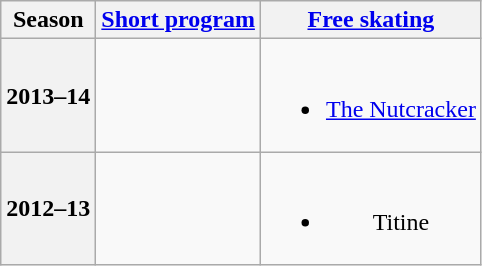<table class=wikitable style=text-align:center>
<tr>
<th>Season</th>
<th><a href='#'>Short program</a></th>
<th><a href='#'>Free skating</a></th>
</tr>
<tr>
<th>2013–14</th>
<td></td>
<td><br><ul><li><a href='#'>The Nutcracker</a> <br></li></ul></td>
</tr>
<tr>
<th>2012–13</th>
<td></td>
<td><br><ul><li>Titine <br></li></ul></td>
</tr>
</table>
